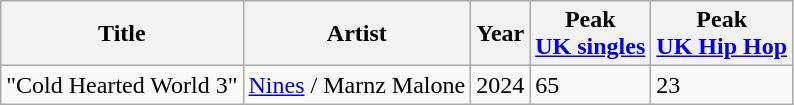<table class="wikitable sortable">
<tr>
<th>Title</th>
<th>Artist</th>
<th>Year</th>
<th>Peak<br><a href='#'>UK singles</a></th>
<th>Peak<br><a href='#'>UK Hip Hop</a></th>
</tr>
<tr>
<td>"Cold Hearted World 3"</td>
<td><a href='#'>Nines</a> / Marnz Malone</td>
<td>2024</td>
<td>65</td>
<td>23</td>
</tr>
</table>
